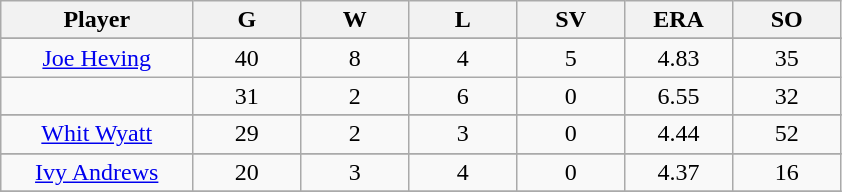<table class="wikitable sortable">
<tr>
<th bgcolor="#DDDDFF" width="16%">Player</th>
<th bgcolor="#DDDDFF" width="9%">G</th>
<th bgcolor="#DDDDFF" width="9%">W</th>
<th bgcolor="#DDDDFF" width="9%">L</th>
<th bgcolor="#DDDDFF" width="9%">SV</th>
<th bgcolor="#DDDDFF" width="9%">ERA</th>
<th bgcolor="#DDDDFF" width="9%">SO</th>
</tr>
<tr>
</tr>
<tr align="center">
<td><a href='#'>Joe Heving</a></td>
<td>40</td>
<td>8</td>
<td>4</td>
<td>5</td>
<td>4.83</td>
<td>35</td>
</tr>
<tr align="center">
<td></td>
<td>31</td>
<td>2</td>
<td>6</td>
<td>0</td>
<td>6.55</td>
<td>32</td>
</tr>
<tr>
</tr>
<tr align="center">
<td><a href='#'>Whit Wyatt</a></td>
<td>29</td>
<td>2</td>
<td>3</td>
<td>0</td>
<td>4.44</td>
<td>52</td>
</tr>
<tr>
</tr>
<tr align="center">
<td><a href='#'>Ivy Andrews</a></td>
<td>20</td>
<td>3</td>
<td>4</td>
<td>0</td>
<td>4.37</td>
<td>16</td>
</tr>
<tr align="center">
</tr>
</table>
